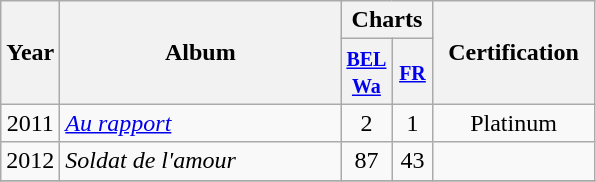<table class="wikitable">
<tr>
<th align="center" rowspan="2">Year</th>
<th align="center" rowspan="2" width="180">Album</th>
<th align="center" colspan="2">Charts</th>
<th align="center" rowspan="2" width="100">Certification</th>
</tr>
<tr>
<th width="20"><small><a href='#'>BEL <br>Wa</a></small><br></th>
<th width="20"><small><a href='#'>FR</a></small><br></th>
</tr>
<tr>
<td align="center">2011</td>
<td><em><a href='#'>Au rapport</a></em></td>
<td align="center">2</td>
<td align="center">1</td>
<td align="center">Platinum</td>
</tr>
<tr>
<td align="center">2012</td>
<td><em>Soldat de l'amour</em></td>
<td align="center">87</td>
<td align="center">43</td>
<td align="center"></td>
</tr>
<tr>
</tr>
</table>
